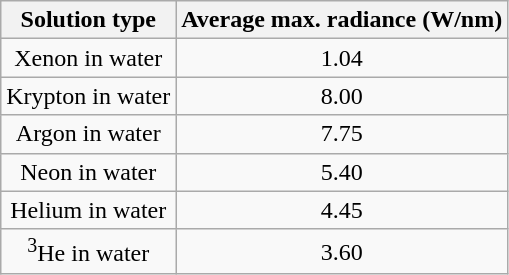<table class="wikitable" style="text-align:center">
<tr>
<th>Solution type</th>
<th>Average max. radiance (W/nm)</th>
</tr>
<tr>
<td>Xenon in water</td>
<td>1.04</td>
</tr>
<tr>
<td>Krypton in water</td>
<td>8.00</td>
</tr>
<tr>
<td>Argon in water</td>
<td>7.75</td>
</tr>
<tr>
<td>Neon in water</td>
<td>5.40</td>
</tr>
<tr>
<td>Helium in water</td>
<td>4.45</td>
</tr>
<tr>
<td><sup>3</sup>He in water</td>
<td>3.60</td>
</tr>
</table>
